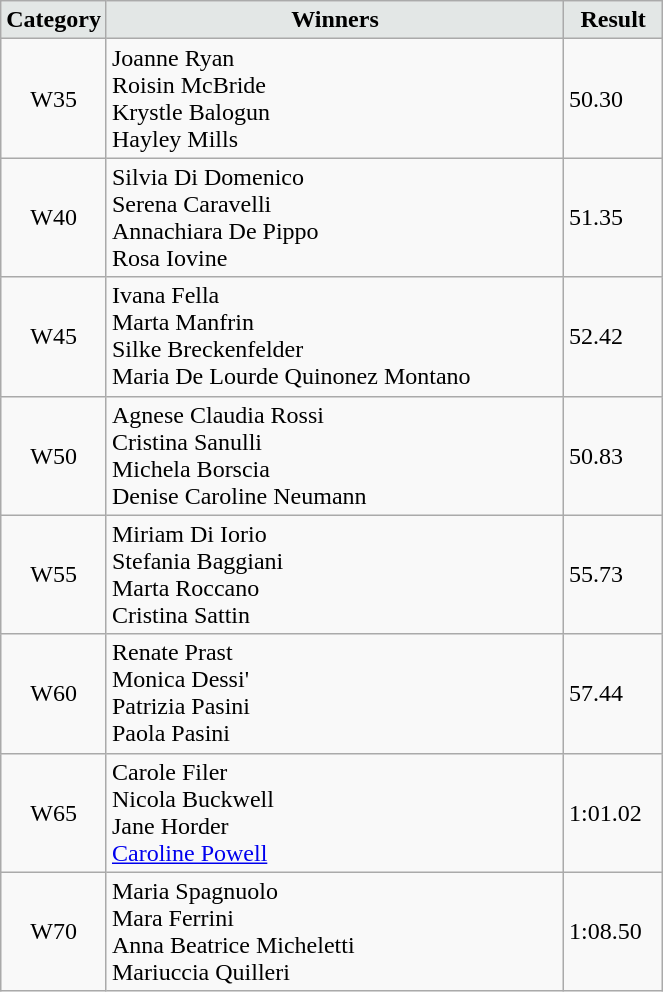<table class="wikitable" width=35%>
<tr>
<td width=15% align="center" bgcolor=#E3E7E6><strong>Category</strong></td>
<td align="center" bgcolor=#E3E7E6> <strong>Winners</strong></td>
<td width=15% align="center" bgcolor=#E3E7E6><strong>Result</strong></td>
</tr>
<tr>
<td align="center">W35</td>
<td> Joanne Ryan<br> Roisin McBride<br> Krystle Balogun<br> Hayley Mills</td>
<td>50.30</td>
</tr>
<tr>
<td align="center">W40</td>
<td> Silvia Di Domenico<br> Serena Caravelli<br> Annachiara De Pippo<br> Rosa Iovine</td>
<td>51.35</td>
</tr>
<tr>
<td align="center">W45</td>
<td> Ivana Fella<br> Marta Manfrin<br> Silke Breckenfelder<br> Maria De Lourde Quinonez Montano</td>
<td>52.42</td>
</tr>
<tr>
<td align="center">W50</td>
<td> Agnese Claudia Rossi<br> Cristina Sanulli<br> Michela Borscia<br> Denise Caroline Neumann</td>
<td>50.83</td>
</tr>
<tr>
<td align="center">W55</td>
<td> Miriam Di Iorio<br> Stefania Baggiani<br> Marta Roccano<br> Cristina Sattin</td>
<td>55.73</td>
</tr>
<tr>
<td align="center">W60</td>
<td> Renate Prast<br> Monica Dessi'<br> Patrizia Pasini<br> Paola Pasini</td>
<td>57.44</td>
</tr>
<tr>
<td align="center">W65</td>
<td> Carole Filer<br> Nicola Buckwell<br> Jane Horder<br> <a href='#'>Caroline Powell</a></td>
<td>1:01.02</td>
</tr>
<tr>
<td align="center">W70</td>
<td> Maria Spagnuolo<br> Mara Ferrini<br> Anna Beatrice Micheletti<br> Mariuccia Quilleri</td>
<td>1:08.50</td>
</tr>
</table>
